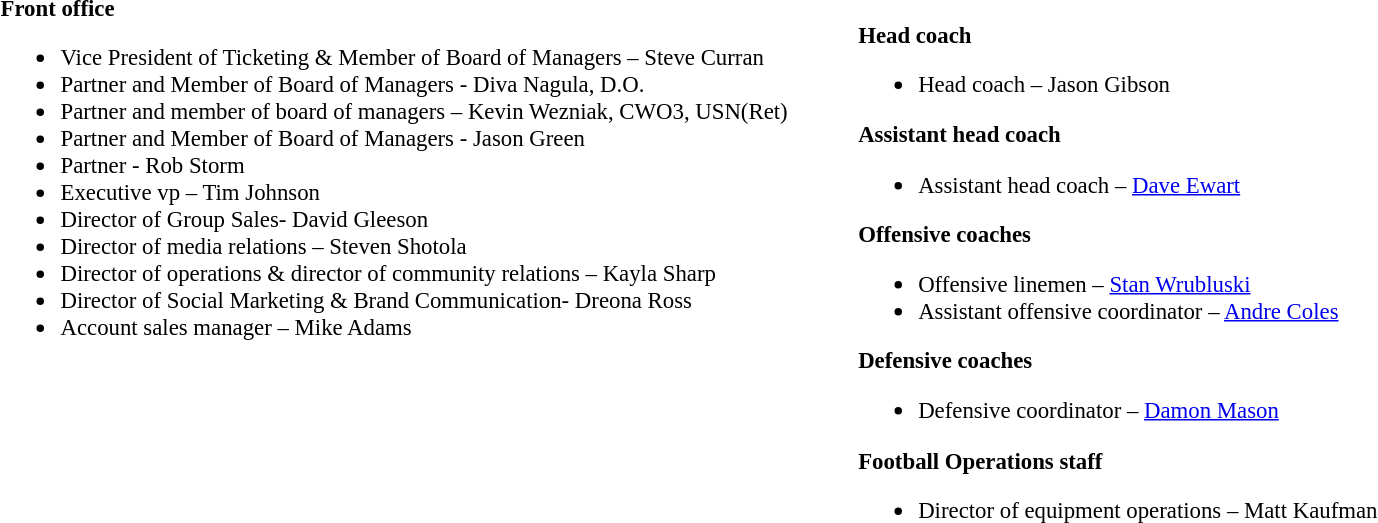<table class="toccolours" style="text-align: left;">
<tr>
<td colspan=7 align="right"></td>
</tr>
<tr>
<td valign="top"></td>
<td style="font-size: 95%;" valign="top"><strong>Front office</strong><br><ul><li>Vice President of Ticketing & Member of Board of Managers – Steve Curran</li><li>Partner and Member of Board of Managers - Diva Nagula, D.O.</li><li>Partner and member of board of managers – Kevin Wezniak, CWO3, USN(Ret)</li><li>Partner and Member of Board of Managers - Jason Green</li><li>Partner - Rob Storm</li><li>Executive vp – Tim Johnson</li><li>Director of Group Sales- David Gleeson</li><li>Director of media relations – Steven Shotola</li><li>Director of operations & director of community relations – Kayla Sharp</li><li>Director of Social Marketing & Brand Communication- Dreona Ross</li><li>Account sales manager – Mike Adams</li></ul></td>
<td width="35"> </td>
<td valign="top"></td>
<td style="font-size: 95%;" valign="top"><br><strong>Head coach</strong><ul><li>Head coach – Jason Gibson</li></ul><strong>Assistant head coach</strong><ul><li>Assistant head coach – <a href='#'>Dave Ewart</a></li></ul><strong>Offensive coaches</strong><ul><li>Offensive linemen – <a href='#'>Stan Wrubluski</a></li><li>Assistant offensive coordinator – <a href='#'>Andre Coles</a></li></ul><strong>Defensive coaches</strong><ul><li>Defensive coordinator – <a href='#'>Damon Mason</a></li></ul><strong>Football Operations staff</strong><ul><li>Director of equipment operations – Matt Kaufman</li></ul></td>
</tr>
</table>
